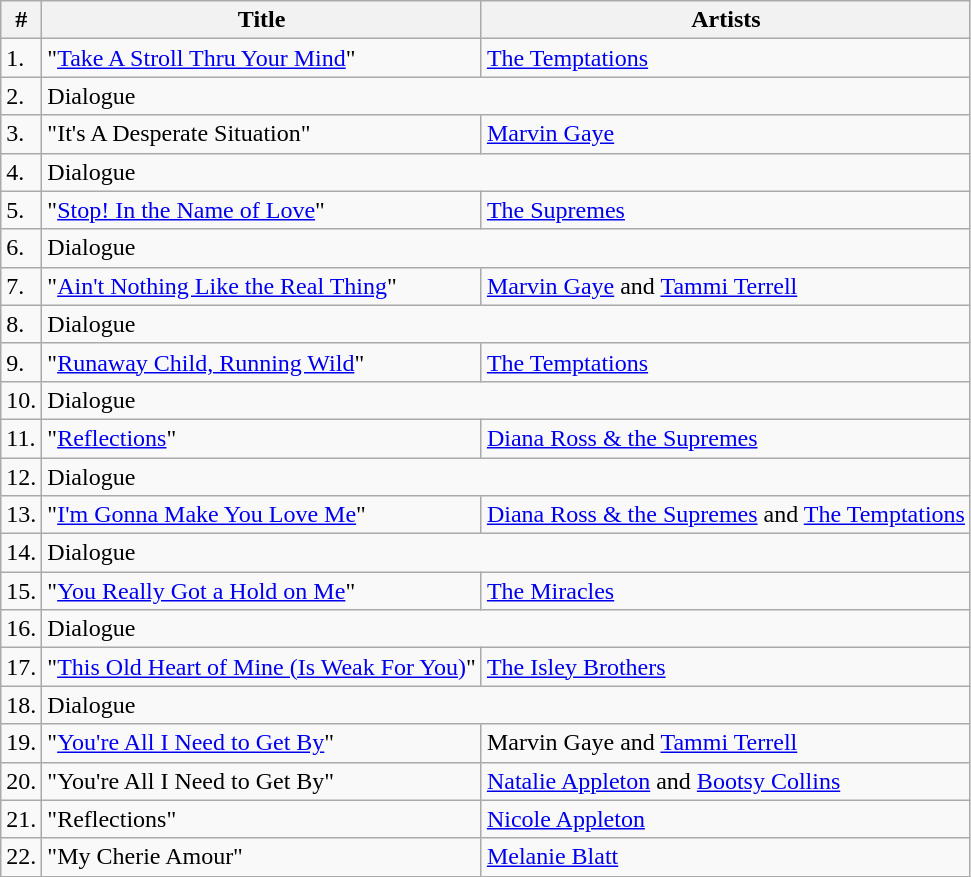<table class="wikitable">
<tr>
<th bgcolor="#ebf5ff">#</th>
<th bgcolor="#ebf5ff">Title</th>
<th bgcolor="#ebf5ff">Artists</th>
</tr>
<tr>
<td>1.</td>
<td>"<a href='#'>Take A Stroll Thru Your Mind</a>"</td>
<td><a href='#'>The Temptations</a></td>
</tr>
<tr>
<td>2.</td>
<td colspan=2>Dialogue</td>
</tr>
<tr>
<td>3.</td>
<td>"It's A Desperate Situation"</td>
<td><a href='#'>Marvin Gaye</a></td>
</tr>
<tr>
<td>4.</td>
<td colspan=2>Dialogue</td>
</tr>
<tr>
<td>5.</td>
<td>"<a href='#'>Stop! In the Name of Love</a>"</td>
<td><a href='#'>The Supremes</a></td>
</tr>
<tr>
<td>6.</td>
<td colspan=2>Dialogue</td>
</tr>
<tr>
<td>7.</td>
<td>"<a href='#'>Ain't Nothing Like the Real Thing</a>"</td>
<td><a href='#'>Marvin Gaye</a> and <a href='#'>Tammi Terrell</a></td>
</tr>
<tr>
<td>8.</td>
<td colspan=2>Dialogue</td>
</tr>
<tr>
<td>9.</td>
<td>"<a href='#'>Runaway Child, Running Wild</a>"</td>
<td><a href='#'>The Temptations</a></td>
</tr>
<tr>
<td>10.</td>
<td colspan=2>Dialogue</td>
</tr>
<tr>
<td>11.</td>
<td>"<a href='#'>Reflections</a>"</td>
<td><a href='#'>Diana Ross & the Supremes</a></td>
</tr>
<tr>
<td>12.</td>
<td colspan=2>Dialogue</td>
</tr>
<tr>
<td>13.</td>
<td>"<a href='#'>I'm Gonna Make You Love Me</a>"</td>
<td><a href='#'>Diana Ross & the Supremes</a> and <a href='#'>The Temptations</a></td>
</tr>
<tr>
<td>14.</td>
<td colspan=2>Dialogue</td>
</tr>
<tr>
<td>15.</td>
<td>"<a href='#'>You Really Got a Hold on Me</a>"</td>
<td><a href='#'>The Miracles</a></td>
</tr>
<tr>
<td>16.</td>
<td colspan=2>Dialogue</td>
</tr>
<tr>
<td>17.</td>
<td>"<a href='#'>This Old Heart of Mine (Is Weak For You)</a>"</td>
<td><a href='#'>The Isley Brothers</a></td>
</tr>
<tr>
<td>18.</td>
<td colspan=2>Dialogue</td>
</tr>
<tr>
<td>19.</td>
<td>"<a href='#'>You're All I Need to Get By</a>"</td>
<td>Marvin Gaye and <a href='#'>Tammi Terrell</a></td>
</tr>
<tr>
<td>20.</td>
<td>"You're All I Need to Get By"</td>
<td><a href='#'>Natalie Appleton</a> and <a href='#'>Bootsy Collins</a></td>
</tr>
<tr>
<td>21.</td>
<td>"Reflections"</td>
<td><a href='#'>Nicole Appleton</a></td>
</tr>
<tr>
<td>22.</td>
<td>"My Cherie Amour"</td>
<td><a href='#'>Melanie Blatt</a></td>
</tr>
</table>
